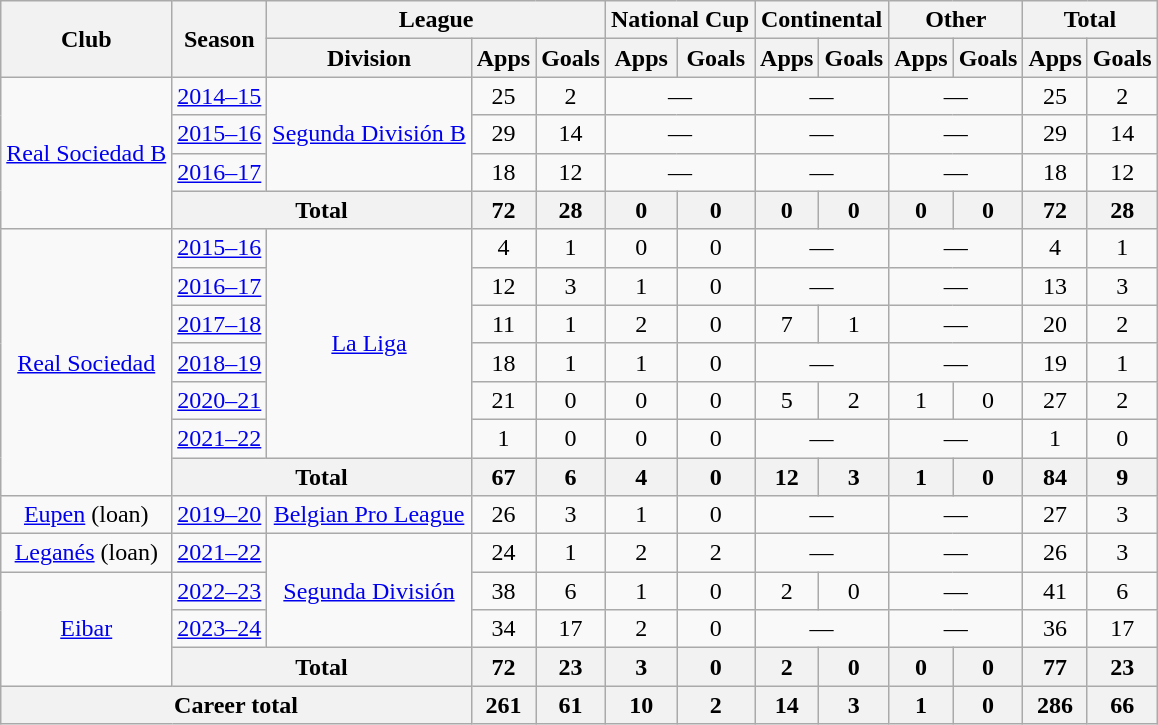<table class="wikitable" style="text-align:center">
<tr>
<th rowspan="2">Club</th>
<th rowspan="2">Season</th>
<th colspan="3">League</th>
<th colspan="2">National Cup</th>
<th colspan="2">Continental</th>
<th colspan="2">Other</th>
<th colspan="2">Total</th>
</tr>
<tr>
<th>Division</th>
<th>Apps</th>
<th>Goals</th>
<th>Apps</th>
<th>Goals</th>
<th>Apps</th>
<th>Goals</th>
<th>Apps</th>
<th>Goals</th>
<th>Apps</th>
<th>Goals</th>
</tr>
<tr>
<td rowspan="4"><a href='#'>Real Sociedad B</a></td>
<td><a href='#'>2014–15</a></td>
<td rowspan="3"><a href='#'>Segunda División B</a></td>
<td>25</td>
<td>2</td>
<td colspan="2">—</td>
<td colspan="2">—</td>
<td colspan="2">—</td>
<td>25</td>
<td>2</td>
</tr>
<tr>
<td><a href='#'>2015–16</a></td>
<td>29</td>
<td>14</td>
<td colspan="2">—</td>
<td colspan="2">—</td>
<td colspan="2">—</td>
<td>29</td>
<td>14</td>
</tr>
<tr>
<td><a href='#'>2016–17</a></td>
<td>18</td>
<td>12</td>
<td colspan="2">—</td>
<td colspan="2">—</td>
<td colspan="2">—</td>
<td>18</td>
<td>12</td>
</tr>
<tr>
<th colspan="2">Total</th>
<th>72</th>
<th>28</th>
<th>0</th>
<th>0</th>
<th>0</th>
<th>0</th>
<th>0</th>
<th>0</th>
<th>72</th>
<th>28</th>
</tr>
<tr>
<td rowspan="7"><a href='#'>Real Sociedad</a></td>
<td><a href='#'>2015–16</a></td>
<td rowspan="6"><a href='#'>La Liga</a></td>
<td>4</td>
<td>1</td>
<td>0</td>
<td>0</td>
<td colspan="2">—</td>
<td colspan="2">—</td>
<td>4</td>
<td>1</td>
</tr>
<tr>
<td><a href='#'>2016–17</a></td>
<td>12</td>
<td>3</td>
<td>1</td>
<td>0</td>
<td colspan="2">—</td>
<td colspan="2">—</td>
<td>13</td>
<td>3</td>
</tr>
<tr>
<td><a href='#'>2017–18</a></td>
<td>11</td>
<td>1</td>
<td>2</td>
<td>0</td>
<td>7</td>
<td>1</td>
<td colspan="2">—</td>
<td>20</td>
<td>2</td>
</tr>
<tr>
<td><a href='#'>2018–19</a></td>
<td>18</td>
<td>1</td>
<td>1</td>
<td>0</td>
<td colspan="2">—</td>
<td colspan="2">—</td>
<td>19</td>
<td>1</td>
</tr>
<tr>
<td><a href='#'>2020–21</a></td>
<td>21</td>
<td>0</td>
<td>0</td>
<td>0</td>
<td>5</td>
<td>2</td>
<td>1</td>
<td>0</td>
<td>27</td>
<td>2</td>
</tr>
<tr>
<td><a href='#'>2021–22</a></td>
<td>1</td>
<td>0</td>
<td>0</td>
<td>0</td>
<td colspan="2">—</td>
<td colspan="2">—</td>
<td>1</td>
<td>0</td>
</tr>
<tr>
<th colspan="2">Total</th>
<th>67</th>
<th>6</th>
<th>4</th>
<th>0</th>
<th>12</th>
<th>3</th>
<th>1</th>
<th>0</th>
<th>84</th>
<th>9</th>
</tr>
<tr>
<td><a href='#'>Eupen</a> (loan)</td>
<td><a href='#'>2019–20</a></td>
<td><a href='#'>Belgian Pro League</a></td>
<td>26</td>
<td>3</td>
<td>1</td>
<td>0</td>
<td colspan="2">—</td>
<td colspan="2">—</td>
<td>27</td>
<td>3</td>
</tr>
<tr>
<td><a href='#'>Leganés</a> (loan)</td>
<td><a href='#'>2021–22</a></td>
<td rowspan="3"><a href='#'>Segunda División</a></td>
<td>24</td>
<td>1</td>
<td>2</td>
<td>2</td>
<td colspan="2">—</td>
<td colspan="2">—</td>
<td>26</td>
<td>3</td>
</tr>
<tr>
<td rowspan="3"><a href='#'>Eibar</a></td>
<td><a href='#'>2022–23</a></td>
<td>38</td>
<td>6</td>
<td>1</td>
<td>0</td>
<td>2</td>
<td>0</td>
<td colspan="2">—</td>
<td>41</td>
<td>6</td>
</tr>
<tr>
<td><a href='#'>2023–24</a></td>
<td>34</td>
<td>17</td>
<td>2</td>
<td>0</td>
<td colspan="2">—</td>
<td colspan="2">—</td>
<td>36</td>
<td>17</td>
</tr>
<tr>
<th colspan="2">Total</th>
<th>72</th>
<th>23</th>
<th>3</th>
<th>0</th>
<th>2</th>
<th>0</th>
<th>0</th>
<th>0</th>
<th>77</th>
<th>23</th>
</tr>
<tr>
<th colspan="3">Career total</th>
<th>261</th>
<th>61</th>
<th>10</th>
<th>2</th>
<th>14</th>
<th>3</th>
<th>1</th>
<th>0</th>
<th>286</th>
<th>66</th>
</tr>
</table>
